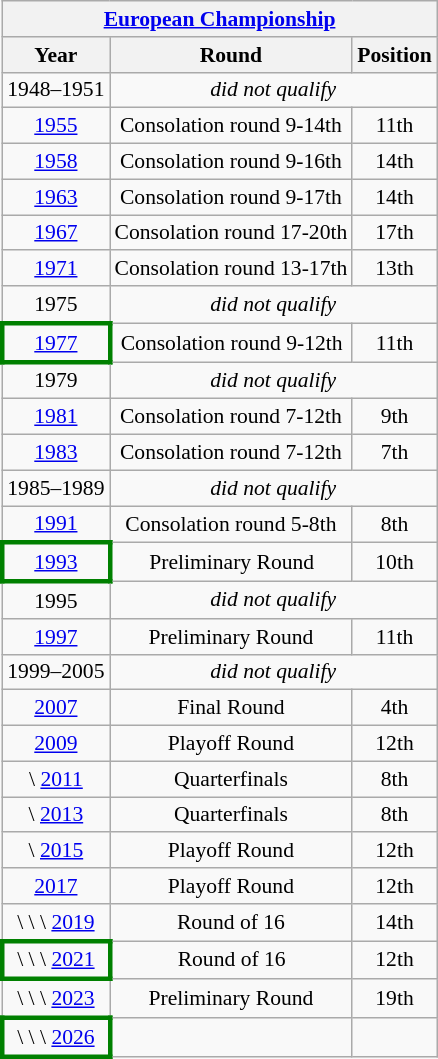<table class="wikitable" style="text-align: center;font-size:90%;">
<tr>
<th colspan=5><a href='#'>European Championship</a></th>
</tr>
<tr>
<th>Year</th>
<th>Round</th>
<th>Position</th>
</tr>
<tr>
<td>1948–1951</td>
<td colspan=4><em>did not qualify</em></td>
</tr>
<tr>
<td> <a href='#'>1955</a></td>
<td>Consolation round 9-14th</td>
<td>11th</td>
</tr>
<tr>
<td> <a href='#'>1958</a></td>
<td>Consolation round 9-16th</td>
<td>14th</td>
</tr>
<tr>
<td> <a href='#'>1963</a></td>
<td>Consolation round 9-17th</td>
<td>14th</td>
</tr>
<tr>
<td> <a href='#'>1967</a></td>
<td>Consolation round 17-20th</td>
<td>17th</td>
</tr>
<tr>
<td> <a href='#'>1971</a></td>
<td>Consolation round 13-17th</td>
<td>13th</td>
</tr>
<tr>
<td> 1975</td>
<td colspan=4><em>did not qualify</em></td>
</tr>
<tr>
<td style="border: 3px solid green"> <a href='#'>1977</a></td>
<td>Consolation round 9-12th</td>
<td>11th</td>
</tr>
<tr>
<td> 1979</td>
<td colspan=4><em>did not qualify</em></td>
</tr>
<tr>
<td> <a href='#'>1981</a></td>
<td>Consolation round 7-12th</td>
<td>9th</td>
</tr>
<tr>
<td> <a href='#'>1983</a></td>
<td>Consolation round 7-12th</td>
<td>7th</td>
</tr>
<tr>
<td>1985–1989</td>
<td colspan=4><em>did not qualify</em></td>
</tr>
<tr>
<td> <a href='#'>1991</a></td>
<td>Consolation round 5-8th</td>
<td>8th</td>
</tr>
<tr>
<td style="border: 3px solid green"> <a href='#'>1993</a></td>
<td>Preliminary Round</td>
<td>10th</td>
</tr>
<tr>
<td> 1995</td>
<td colspan=4><em>did not qualify</em></td>
</tr>
<tr>
<td> <a href='#'>1997</a></td>
<td>Preliminary Round</td>
<td>11th</td>
</tr>
<tr>
<td>1999–2005</td>
<td colspan=4><em>did not qualify</em></td>
</tr>
<tr>
<td> <a href='#'>2007</a></td>
<td>Final Round</td>
<td>4th</td>
</tr>
<tr>
<td> <a href='#'>2009</a></td>
<td>Playoff Round</td>
<td>12th</td>
</tr>
<tr>
<td> \  <a href='#'>2011</a></td>
<td>Quarterfinals</td>
<td>8th</td>
</tr>
<tr>
<td> \  <a href='#'>2013</a></td>
<td>Quarterfinals</td>
<td>8th</td>
</tr>
<tr>
<td> \  <a href='#'>2015</a></td>
<td>Playoff Round</td>
<td>12th</td>
</tr>
<tr>
<td> <a href='#'>2017</a></td>
<td>Playoff Round</td>
<td>12th</td>
</tr>
<tr>
<td> \  \  \  <a href='#'>2019</a></td>
<td>Round of 16</td>
<td>14th</td>
</tr>
<tr>
<td style="border: 3px solid green"> \  \  \  <a href='#'>2021</a></td>
<td>Round of 16</td>
<td>12th</td>
</tr>
<tr>
<td> \  \  \  <a href='#'>2023</a></td>
<td>Preliminary Round</td>
<td>19th</td>
</tr>
<tr>
<td style="border: 3px solid green"> \  \  \  <a href='#'>2026</a></td>
<td></td>
<td></td>
</tr>
</table>
